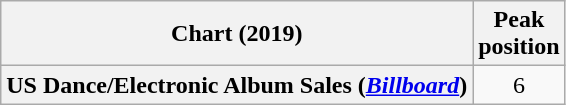<table class="wikitable sortable plainrowheaders" style="text-align:center">
<tr>
<th scope="col">Chart (2019)</th>
<th scope="col">Peak<br>position</th>
</tr>
<tr>
<th scope="row">US Dance/Electronic Album Sales (<em><a href='#'>Billboard</a></em>)</th>
<td>6</td>
</tr>
</table>
